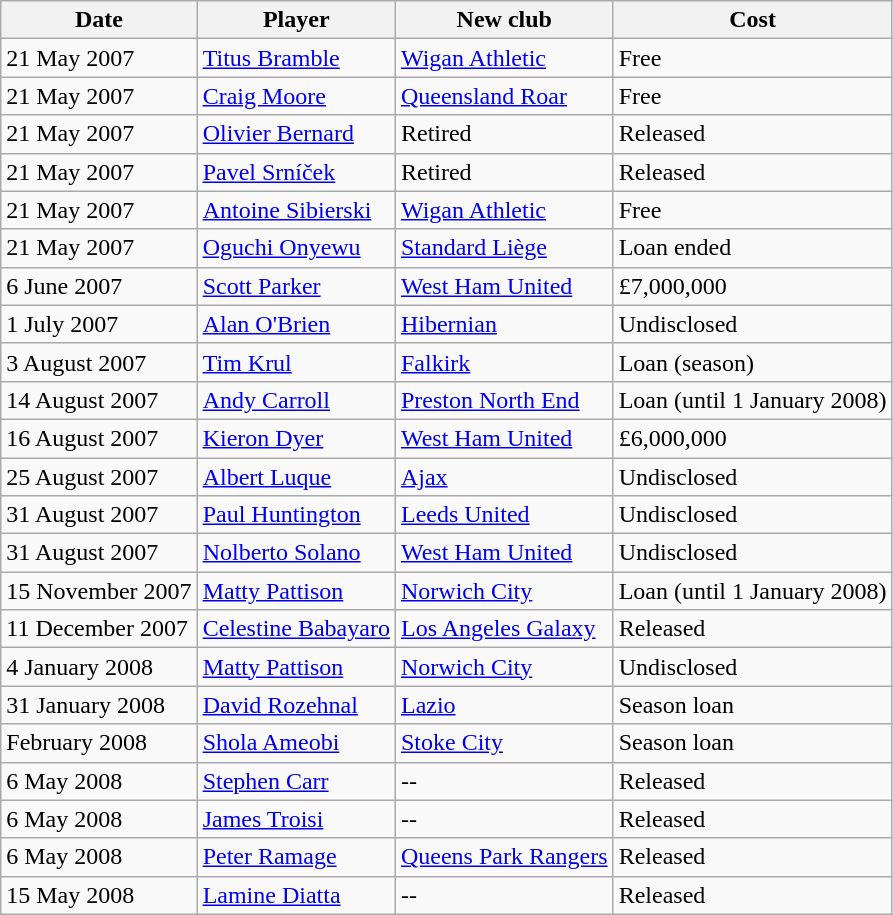<table class="wikitable">
<tr>
<th scope=col>Date</th>
<th scope=col>Player</th>
<th scope=col>New club</th>
<th scope=col>Cost</th>
</tr>
<tr>
<td>21 May 2007</td>
<td> <a href='#'>Titus Bramble</a></td>
<td> <a href='#'>Wigan Athletic</a></td>
<td>Free</td>
</tr>
<tr>
<td>21 May 2007</td>
<td> <a href='#'>Craig Moore</a></td>
<td> <a href='#'>Queensland Roar</a></td>
<td>Free</td>
</tr>
<tr>
<td>21 May 2007</td>
<td> <a href='#'>Olivier Bernard</a></td>
<td>Retired</td>
<td>Released</td>
</tr>
<tr>
<td>21 May 2007</td>
<td> <a href='#'>Pavel Srníček</a></td>
<td>Retired</td>
<td>Released</td>
</tr>
<tr>
<td>21 May 2007</td>
<td> <a href='#'>Antoine Sibierski</a></td>
<td> <a href='#'>Wigan Athletic</a></td>
<td>Free</td>
</tr>
<tr>
<td>21 May 2007</td>
<td> <a href='#'>Oguchi Onyewu</a></td>
<td> <a href='#'>Standard Liège</a></td>
<td>Loan ended</td>
</tr>
<tr>
<td>6 June 2007</td>
<td> <a href='#'>Scott Parker</a></td>
<td> <a href='#'>West Ham United</a></td>
<td>£7,000,000</td>
</tr>
<tr>
<td>1 July 2007</td>
<td> <a href='#'>Alan O'Brien</a></td>
<td> <a href='#'>Hibernian</a></td>
<td>Undisclosed</td>
</tr>
<tr>
<td>3 August 2007</td>
<td> <a href='#'>Tim Krul</a></td>
<td> <a href='#'>Falkirk</a></td>
<td>Loan (season)</td>
</tr>
<tr>
<td>14 August 2007</td>
<td> <a href='#'>Andy Carroll</a></td>
<td> <a href='#'>Preston North End</a></td>
<td>Loan (until 1 January 2008)</td>
</tr>
<tr>
<td>16 August 2007</td>
<td> <a href='#'>Kieron Dyer</a></td>
<td> <a href='#'>West Ham United</a></td>
<td>£6,000,000</td>
</tr>
<tr>
<td>25 August 2007</td>
<td> <a href='#'>Albert Luque</a></td>
<td> <a href='#'>Ajax</a></td>
<td>Undisclosed</td>
</tr>
<tr>
<td>31 August 2007</td>
<td> <a href='#'>Paul Huntington</a></td>
<td> <a href='#'>Leeds United</a></td>
<td>Undisclosed</td>
</tr>
<tr>
<td>31 August 2007</td>
<td> <a href='#'>Nolberto Solano</a></td>
<td> <a href='#'>West Ham United</a></td>
<td>Undisclosed</td>
</tr>
<tr>
<td>15 November 2007</td>
<td> <a href='#'>Matty Pattison</a></td>
<td> <a href='#'>Norwich City</a></td>
<td>Loan (until 1 January 2008)</td>
</tr>
<tr>
<td>11 December 2007</td>
<td> <a href='#'>Celestine Babayaro</a></td>
<td> <a href='#'>Los Angeles Galaxy</a></td>
<td>Released</td>
</tr>
<tr>
<td>4 January 2008</td>
<td> <a href='#'>Matty Pattison</a></td>
<td> <a href='#'>Norwich City</a></td>
<td>Undisclosed</td>
</tr>
<tr>
<td>31 January 2008</td>
<td> <a href='#'>David Rozehnal</a></td>
<td> <a href='#'>Lazio</a></td>
<td>Season loan</td>
</tr>
<tr>
<td>February 2008</td>
<td> <a href='#'>Shola Ameobi</a></td>
<td> <a href='#'>Stoke City</a></td>
<td>Season loan</td>
</tr>
<tr>
<td>6 May 2008</td>
<td> <a href='#'>Stephen Carr</a></td>
<td>--</td>
<td>Released</td>
</tr>
<tr>
<td>6 May 2008</td>
<td> <a href='#'>James Troisi</a></td>
<td>--</td>
<td>Released</td>
</tr>
<tr>
<td>6 May 2008</td>
<td> <a href='#'>Peter Ramage</a></td>
<td> <a href='#'>Queens Park Rangers</a></td>
<td>Released</td>
</tr>
<tr -->
<td>15 May 2008</td>
<td> <a href='#'>Lamine Diatta</a></td>
<td>--</td>
<td>Released</td>
</tr>
</table>
